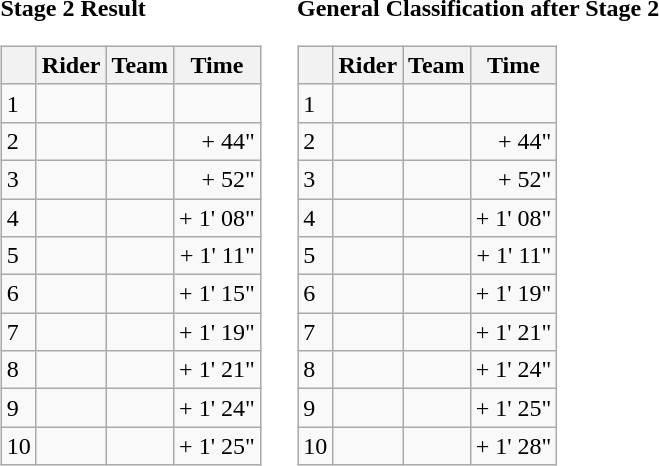<table>
<tr>
<td><strong>Stage 2 Result</strong><br><table class="wikitable">
<tr>
<th></th>
<th>Rider</th>
<th>Team</th>
<th>Time</th>
</tr>
<tr>
<td>1</td>
<td></td>
<td></td>
<td align="right"></td>
</tr>
<tr>
<td>2</td>
<td></td>
<td></td>
<td align="right">+ 44"</td>
</tr>
<tr>
<td>3</td>
<td></td>
<td></td>
<td align="right">+ 52"</td>
</tr>
<tr>
<td>4</td>
<td></td>
<td></td>
<td align="right">+ 1' 08"</td>
</tr>
<tr>
<td>5</td>
<td></td>
<td></td>
<td align="right">+ 1' 11"</td>
</tr>
<tr>
<td>6</td>
<td></td>
<td></td>
<td align="right">+ 1' 15"</td>
</tr>
<tr>
<td>7</td>
<td></td>
<td></td>
<td align="right">+ 1' 19"</td>
</tr>
<tr>
<td>8</td>
<td></td>
<td></td>
<td align="right">+ 1' 21"</td>
</tr>
<tr>
<td>9</td>
<td></td>
<td></td>
<td align="right">+ 1' 24"</td>
</tr>
<tr>
<td>10</td>
<td></td>
<td></td>
<td align="right">+ 1' 25"</td>
</tr>
</table>
</td>
<td></td>
<td><strong>General Classification after Stage 2</strong><br><table class="wikitable">
<tr>
<th></th>
<th>Rider</th>
<th>Team</th>
<th>Time</th>
</tr>
<tr>
<td>1</td>
<td> </td>
<td></td>
<td align="right"></td>
</tr>
<tr>
<td>2</td>
<td></td>
<td></td>
<td align="right">+ 44"</td>
</tr>
<tr>
<td>3</td>
<td></td>
<td></td>
<td align="right">+ 52"</td>
</tr>
<tr>
<td>4</td>
<td></td>
<td></td>
<td align="right">+ 1' 08"</td>
</tr>
<tr>
<td>5</td>
<td></td>
<td></td>
<td align="right">+ 1' 11"</td>
</tr>
<tr>
<td>6</td>
<td></td>
<td></td>
<td align="right">+ 1' 19"</td>
</tr>
<tr>
<td>7</td>
<td></td>
<td></td>
<td align="right">+ 1' 21"</td>
</tr>
<tr>
<td>8</td>
<td></td>
<td></td>
<td align="right">+ 1' 24"</td>
</tr>
<tr>
<td>9</td>
<td></td>
<td></td>
<td align="right">+ 1' 25"</td>
</tr>
<tr>
<td>10</td>
<td></td>
<td></td>
<td align="right">+ 1' 28"</td>
</tr>
</table>
</td>
</tr>
</table>
